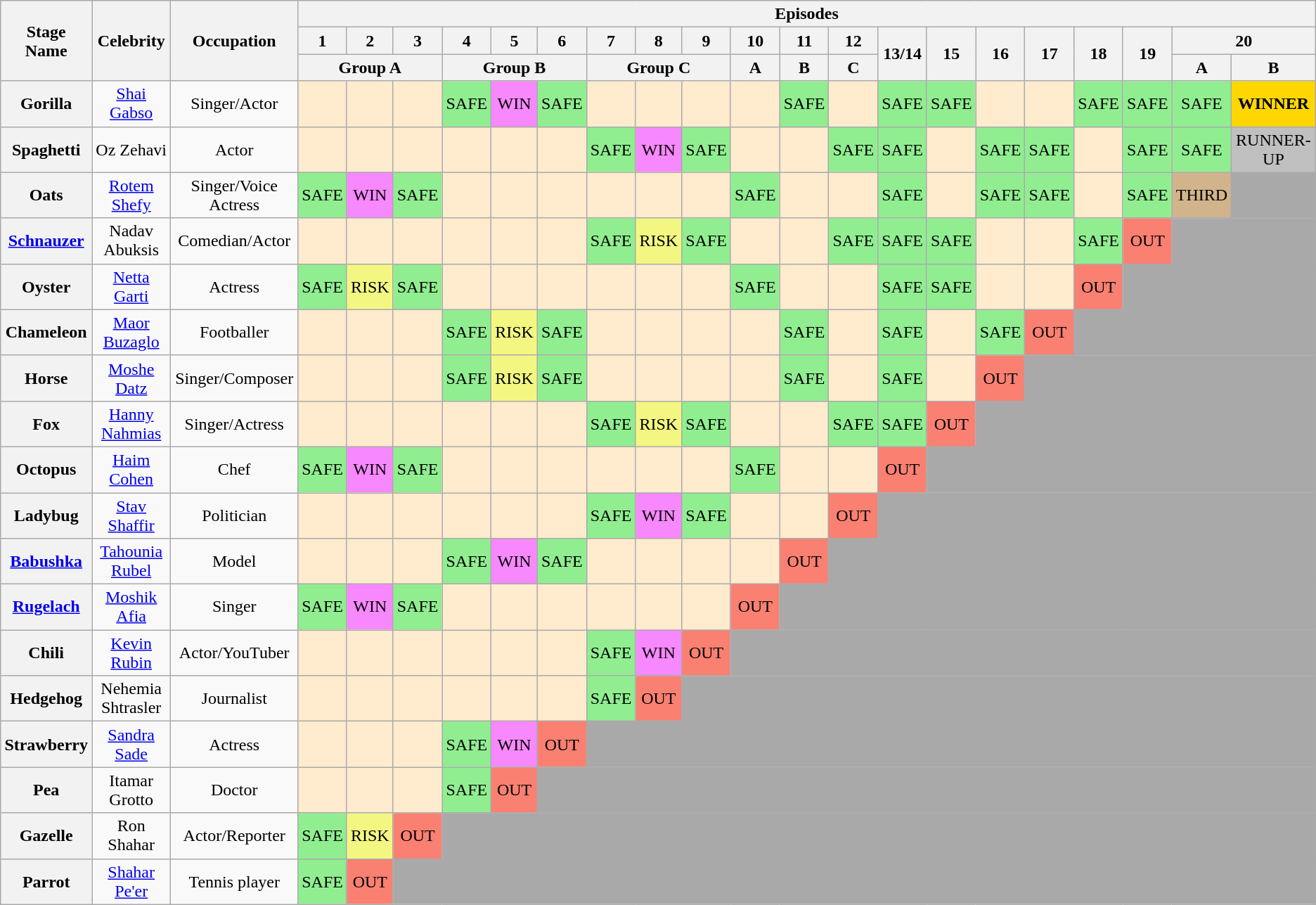<table class="wikitable" style="text-align:center; ">
<tr>
<th rowspan=3>Stage Name</th>
<th rowspan=3>Celebrity</th>
<th rowspan=3>Occupation</th>
<th colspan="20">Episodes</th>
</tr>
<tr>
<th>1</th>
<th>2</th>
<th>3</th>
<th>4</th>
<th>5</th>
<th>6</th>
<th>7</th>
<th>8</th>
<th>9</th>
<th>10</th>
<th>11</th>
<th>12</th>
<th rowspan="2">13/14</th>
<th rowspan="2">15</th>
<th rowspan="2">16</th>
<th rowspan="2">17</th>
<th rowspan="2">18</th>
<th rowspan="2">19</th>
<th colspan="2">20</th>
</tr>
<tr>
<th colspan="3">Group A</th>
<th colspan="3">Group B</th>
<th colspan="3">Group C</th>
<th>A</th>
<th>B</th>
<th>C</th>
<th>A</th>
<th>B</th>
</tr>
<tr>
<th>Gorilla</th>
<td><a href='#'>Shai Gabso</a></td>
<td>Singer/Actor</td>
<td bgcolor=#FFEBCD></td>
<td bgcolor=#FFEBCD></td>
<td bgcolor=#FFEBCD></td>
<td bgcolor="lightgreen">SAFE</td>
<td bgcolor="F888FD">WIN</td>
<td bgcolor="lightgreen">SAFE</td>
<td bgcolor=#FFEBCD></td>
<td bgcolor=#FFEBCD></td>
<td bgcolor=#FFEBCD></td>
<td bgcolor=#FFEBCD></td>
<td bgcolor="lightgreen">SAFE</td>
<td bgcolor=#FFEBCD></td>
<td bgcolor="lightgreen">SAFE</td>
<td bgcolor="lightgreen">SAFE</td>
<td bgcolor=#FFEBCD></td>
<td bgcolor=#FFEBCD></td>
<td bgcolor="lightgreen">SAFE</td>
<td bgcolor="lightgreen">SAFE</td>
<td bgcolor="lightgreen">SAFE</td>
<td bgcolor="gold"><strong>WINNER</strong></td>
</tr>
<tr>
<th>Spaghetti</th>
<td>Oz Zehavi</td>
<td>Actor</td>
<td bgcolor="#FFEBCD"></td>
<td bgcolor="#FFEBCD"></td>
<td bgcolor="#FFEBCD"></td>
<td bgcolor="#FFEBCD"></td>
<td bgcolor="#FFEBCD"></td>
<td bgcolor="#FFEBCD"></td>
<td bgcolor="lightgreen">SAFE</td>
<td bgcolor="F888FD">WIN</td>
<td bgcolor="lightgreen">SAFE</td>
<td bgcolor=#FFEBCD></td>
<td bgcolor=#FFEBCD></td>
<td bgcolor="lightgreen">SAFE</td>
<td bgcolor="lightgreen">SAFE</td>
<td bgcolor=#FFEBCD></td>
<td bgcolor="lightgreen">SAFE</td>
<td bgcolor="lightgreen">SAFE</td>
<td bgcolor=#FFEBCD></td>
<td bgcolor="lightgreen">SAFE</td>
<td bgcolor="lightgreen">SAFE</td>
<td bgcolor="silver">RUNNER-UP</td>
</tr>
<tr>
<th>Oats</th>
<td><a href='#'>Rotem Shefy</a></td>
<td>Singer/Voice Actress</td>
<td bgcolor="lightgreen">SAFE</td>
<td bgcolor="F888FD">WIN</td>
<td bgcolor="lightgreen">SAFE</td>
<td bgcolor=#FFEBCD></td>
<td bgcolor=#FFEBCD></td>
<td bgcolor=#FFEBCD></td>
<td bgcolor=#FFEBCD></td>
<td bgcolor=#FFEBCD></td>
<td bgcolor=#FFEBCD></td>
<td bgcolor="lightgreen">SAFE</td>
<td bgcolor=#FFEBCD></td>
<td bgcolor=#FFEBCD></td>
<td bgcolor="lightgreen">SAFE</td>
<td bgcolor=#FFEBCD></td>
<td bgcolor="lightgreen">SAFE</td>
<td bgcolor="lightgreen">SAFE</td>
<td bgcolor=#FFEBCD></td>
<td bgcolor="lightgreen">SAFE</td>
<td bgcolor=tan>THIRD</td>
<td bgcolor="darkgrey"></td>
</tr>
<tr>
<th><a href='#'>Schnauzer</a></th>
<td>Nadav Abuksis</td>
<td>Comedian/Actor</td>
<td bgcolor="#FFEBCD"></td>
<td bgcolor="#FFEBCD"></td>
<td bgcolor="#FFEBCD"></td>
<td bgcolor="#FFEBCD"></td>
<td bgcolor="#FFEBCD"></td>
<td bgcolor="#FFEBCD"></td>
<td bgcolor="lightgreen">SAFE</td>
<td bgcolor="F3F781">RISK</td>
<td bgcolor="lightgreen">SAFE</td>
<td bgcolor=#FFEBCD></td>
<td bgcolor=#FFEBCD></td>
<td bgcolor="lightgreen">SAFE</td>
<td bgcolor="lightgreen">SAFE</td>
<td bgcolor="lightgreen">SAFE</td>
<td bgcolor=#FFEBCD></td>
<td bgcolor=#FFEBCD></td>
<td bgcolor="lightgreen">SAFE</td>
<td bgcolor="salmon">OUT</td>
<td colspan="2" bgcolor="darkgrey"></td>
</tr>
<tr>
<th>Oyster</th>
<td><a href='#'>Netta Garti</a></td>
<td>Actress</td>
<td bgcolor="lightgreen">SAFE</td>
<td bgcolor="F3F781">RISK</td>
<td bgcolor="lightgreen">SAFE</td>
<td bgcolor=#FFEBCD></td>
<td bgcolor=#FFEBCD></td>
<td bgcolor=#FFEBCD></td>
<td bgcolor=#FFEBCD></td>
<td bgcolor=#FFEBCD></td>
<td bgcolor=#FFEBCD></td>
<td bgcolor="lightgreen">SAFE</td>
<td bgcolor=#FFEBCD></td>
<td bgcolor=#FFEBCD></td>
<td bgcolor="lightgreen">SAFE</td>
<td bgcolor="lightgreen">SAFE</td>
<td bgcolor=#FFEBCD></td>
<td bgcolor=#FFEBCD></td>
<td bgcolor="salmon">OUT</td>
<td colspan="3" bgcolor="darkgrey"></td>
</tr>
<tr>
<th>Chameleon</th>
<td><a href='#'>Maor Buzaglo</a></td>
<td>Footballer</td>
<td bgcolor=#FFEBCD></td>
<td bgcolor=#FFEBCD></td>
<td bgcolor=#FFEBCD></td>
<td bgcolor="lightgreen">SAFE</td>
<td bgcolor="F3F781">RISK</td>
<td bgcolor="lightgreen">SAFE</td>
<td bgcolor=#FFEBCD></td>
<td bgcolor=#FFEBCD></td>
<td bgcolor=#FFEBCD></td>
<td bgcolor=#FFEBCD></td>
<td bgcolor="lightgreen">SAFE</td>
<td bgcolor=#FFEBCD></td>
<td bgcolor="lightgreen">SAFE</td>
<td bgcolor=#FFEBCD></td>
<td bgcolor="lightgreen">SAFE</td>
<td bgcolor="salmon">OUT</td>
<td colspan="4" bgcolor="darkgrey"></td>
</tr>
<tr>
<th>Horse</th>
<td><a href='#'>Moshe Datz</a></td>
<td>Singer/Composer</td>
<td bgcolor=#FFEBCD></td>
<td bgcolor=#FFEBCD></td>
<td bgcolor=#FFEBCD></td>
<td bgcolor="lightgreen">SAFE</td>
<td bgcolor="F3F781">RISK</td>
<td bgcolor="lightgreen">SAFE</td>
<td bgcolor=#FFEBCD></td>
<td bgcolor=#FFEBCD></td>
<td bgcolor=#FFEBCD></td>
<td bgcolor=#FFEBCD></td>
<td bgcolor="lightgreen">SAFE</td>
<td bgcolor=#FFEBCD></td>
<td bgcolor="lightgreen">SAFE</td>
<td bgcolor="FFEBCD"></td>
<td bgcolor="salmon">OUT</td>
<td colspan="5" bgcolor="darkgrey"></td>
</tr>
<tr>
<th>Fox</th>
<td><a href='#'>Hanny Nahmias</a></td>
<td>Singer/Actress</td>
<td bgcolor="#FFEBCD"></td>
<td bgcolor="#FFEBCD"></td>
<td bgcolor="#FFEBCD"></td>
<td bgcolor="#FFEBCD"></td>
<td bgcolor="#FFEBCD"></td>
<td bgcolor="#FFEBCD"></td>
<td bgcolor="lightgreen">SAFE</td>
<td bgcolor="F3F781">RISK</td>
<td bgcolor="lightgreen">SAFE</td>
<td bgcolor=#FFEBCD></td>
<td bgcolor=#FFEBCD></td>
<td bgcolor="lightgreen">SAFE</td>
<td bgcolor="lightgreen">SAFE</td>
<td bgcolor="salmon">OUT</td>
<td colspan="6" bgcolor="darkgrey"></td>
</tr>
<tr>
<th>Octopus</th>
<td><a href='#'>Haim Cohen</a></td>
<td>Chef</td>
<td bgcolor="lightgreen">SAFE</td>
<td bgcolor="F888FD">WIN</td>
<td bgcolor="lightgreen">SAFE</td>
<td bgcolor=#FFEBCD></td>
<td bgcolor=#FFEBCD></td>
<td bgcolor=#FFEBCD></td>
<td bgcolor=#FFEBCD></td>
<td bgcolor=#FFEBCD></td>
<td bgcolor=#FFEBCD></td>
<td bgcolor="lightgreen">SAFE</td>
<td bgcolor=#FFEBCD></td>
<td bgcolor=#FFEBCD></td>
<td bgcolor="salmon">OUT</td>
<td colspan="7" bgcolor="darkgrey"></td>
</tr>
<tr>
<th>Ladybug</th>
<td><a href='#'>Stav Shaffir</a></td>
<td>Politician</td>
<td bgcolor=#FFEBCD></td>
<td bgcolor=#FFEBCD></td>
<td bgcolor=#FFEBCD></td>
<td bgcolor=#FFEBCD></td>
<td bgcolor=#FFEBCD></td>
<td bgcolor=#FFEBCD></td>
<td bgcolor="lightgreen">SAFE</td>
<td bgcolor="F888FD">WIN</td>
<td bgcolor="lightgreen">SAFE</td>
<td bgcolor=#FFEBCD></td>
<td bgcolor=#FFEBCD></td>
<td bgcolor="salmon">OUT</td>
<td colspan="8" bgcolor="darkgrey"></td>
</tr>
<tr>
<th><a href='#'>Babushka</a></th>
<td><a href='#'>Tahounia Rubel</a></td>
<td>Model</td>
<td bgcolor=#FFEBCD></td>
<td bgcolor=#FFEBCD></td>
<td bgcolor=#FFEBCD></td>
<td bgcolor="lightgreen">SAFE</td>
<td bgcolor="F888FD">WIN</td>
<td bgcolor="lightgreen">SAFE</td>
<td bgcolor=#FFEBCD></td>
<td bgcolor=#FFEBCD></td>
<td bgcolor=#FFEBCD></td>
<td bgcolor=#FFEBCD></td>
<td bgcolor="salmon">OUT</td>
<td colspan="9" bgcolor="darkgrey"></td>
</tr>
<tr>
<th><a href='#'>Rugelach</a></th>
<td><a href='#'>Moshik Afia</a></td>
<td>Singer</td>
<td bgcolor="lightgreen">SAFE</td>
<td bgcolor="F888FD">WIN</td>
<td bgcolor="lightgreen">SAFE</td>
<td bgcolor=#FFEBCD></td>
<td bgcolor=#FFEBCD></td>
<td bgcolor=#FFEBCD></td>
<td bgcolor=#FFEBCD></td>
<td bgcolor=#FFEBCD></td>
<td bgcolor=#FFEBCD></td>
<td bgcolor="salmon">OUT</td>
<td colspan="10" bgcolor="darkgrey"></td>
</tr>
<tr>
<th>Chili</th>
<td><a href='#'>Kevin Rubin</a></td>
<td>Actor/YouTuber</td>
<td bgcolor=#FFEBCD></td>
<td bgcolor=#FFEBCD></td>
<td bgcolor=#FFEBCD></td>
<td bgcolor=#FFEBCD></td>
<td bgcolor=#FFEBCD></td>
<td bgcolor=#FFEBCD></td>
<td bgcolor="lightgreen">SAFE</td>
<td bgcolor="F888FD">WIN</td>
<td bgcolor="salmon">OUT</td>
<td colspan="11" bgcolor="darkgrey"></td>
</tr>
<tr>
<th>Hedgehog</th>
<td>Nehemia Shtrasler</td>
<td>Journalist</td>
<td bgcolor="#FFEBCD"></td>
<td bgcolor="#FFEBCD"></td>
<td bgcolor="#FFEBCD"></td>
<td bgcolor="#FFEBCD"></td>
<td bgcolor="#FFEBCD"></td>
<td bgcolor="#FFEBCD"></td>
<td bgcolor="lightgreen">SAFE</td>
<td bgcolor="salmon">OUT</td>
<td colspan="12" bgcolor="darkgrey"></td>
</tr>
<tr>
<th>Strawberry</th>
<td><a href='#'>Sandra Sade</a></td>
<td>Actress</td>
<td bgcolor=#FFEBCD></td>
<td bgcolor=#FFEBCD></td>
<td bgcolor=#FFEBCD></td>
<td bgcolor="lightgreen">SAFE</td>
<td bgcolor="F888FD">WIN</td>
<td bgcolor="salmon">OUT</td>
<td colspan="14" bgcolor="darkgrey"></td>
</tr>
<tr>
<th>Pea</th>
<td>Itamar Grotto</td>
<td>Doctor</td>
<td bgcolor=#FFEBCD></td>
<td bgcolor=#FFEBCD></td>
<td bgcolor=#FFEBCD></td>
<td bgcolor="lightgreen">SAFE</td>
<td bgcolor="salmon">OUT</td>
<td colspan="15" bgcolor="darkgrey"></td>
</tr>
<tr>
<th>Gazelle</th>
<td>Ron Shahar</td>
<td>Actor/Reporter</td>
<td bgcolor="lightgreen">SAFE</td>
<td bgcolor="F3F781">RISK</td>
<td bgcolor="salmon">OUT</td>
<td colspan="17" bgcolor="darkgrey"></td>
</tr>
<tr>
<th>Parrot</th>
<td><a href='#'>Shahar Pe'er</a></td>
<td>Tennis player</td>
<td bgcolor="lightgreen">SAFE</td>
<td bgcolor="salmon">OUT</td>
<td colspan="18" bgcolor="darkgrey"></td>
</tr>
</table>
